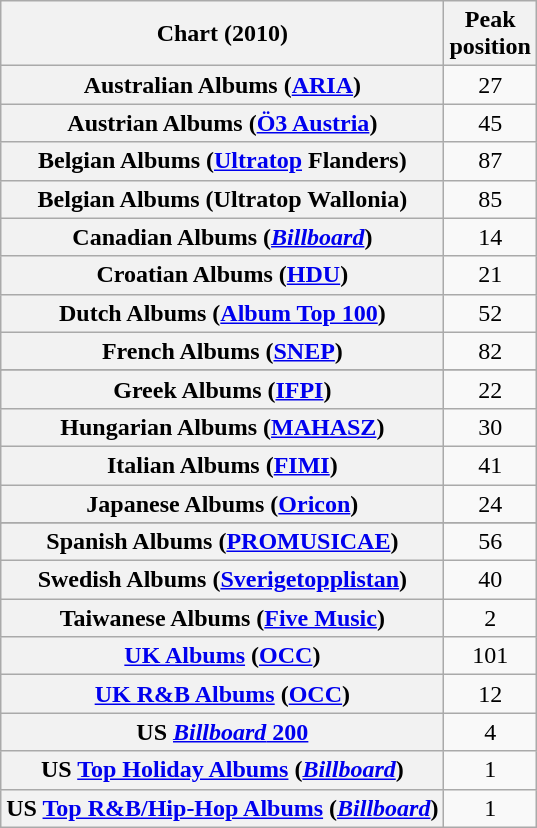<table class="wikitable sortable plainrowheaders" style="text-align:center;">
<tr>
<th scope="col">Chart (2010)</th>
<th scope="col">Peak<br>position</th>
</tr>
<tr>
<th scope="row">Australian Albums (<a href='#'>ARIA</a>)</th>
<td>27</td>
</tr>
<tr>
<th scope="row">Austrian Albums (<a href='#'>Ö3 Austria</a>)</th>
<td>45</td>
</tr>
<tr>
<th scope="row">Belgian Albums (<a href='#'>Ultratop</a> Flanders)</th>
<td>87</td>
</tr>
<tr>
<th scope="row">Belgian Albums (Ultratop Wallonia)</th>
<td>85</td>
</tr>
<tr>
<th scope="row">Canadian Albums (<em><a href='#'>Billboard</a></em>)</th>
<td>14</td>
</tr>
<tr>
<th scope="row">Croatian Albums (<a href='#'>HDU</a>)</th>
<td>21</td>
</tr>
<tr>
<th scope="row">Dutch Albums (<a href='#'>Album Top 100</a>)</th>
<td>52</td>
</tr>
<tr>
<th scope="row">French Albums (<a href='#'>SNEP</a>)</th>
<td>82</td>
</tr>
<tr>
</tr>
<tr>
<th scope="row">Greek Albums (<a href='#'>IFPI</a>)</th>
<td>22</td>
</tr>
<tr>
<th scope="row">Hungarian Albums (<a href='#'>MAHASZ</a>)</th>
<td>30</td>
</tr>
<tr>
<th scope="row">Italian Albums (<a href='#'>FIMI</a>)</th>
<td>41</td>
</tr>
<tr>
<th scope="row">Japanese Albums (<a href='#'>Oricon</a>)</th>
<td>24</td>
</tr>
<tr>
</tr>
<tr>
<th scope="row">Spanish Albums (<a href='#'>PROMUSICAE</a>)</th>
<td>56</td>
</tr>
<tr>
<th scope="row">Swedish Albums (<a href='#'>Sverigetopplistan</a>)</th>
<td>40</td>
</tr>
<tr>
<th scope="row">Taiwanese Albums (<a href='#'>Five Music</a>)</th>
<td>2</td>
</tr>
<tr>
<th scope="row"><a href='#'>UK Albums</a> (<a href='#'>OCC</a>)</th>
<td>101</td>
</tr>
<tr>
<th scope="row"><a href='#'>UK R&B Albums</a> (<a href='#'>OCC</a>)</th>
<td>12</td>
</tr>
<tr>
<th scope="row">US <a href='#'><em>Billboard</em> 200</a></th>
<td>4</td>
</tr>
<tr>
<th scope="row">US <a href='#'>Top Holiday Albums</a> (<em><a href='#'>Billboard</a></em>)</th>
<td>1</td>
</tr>
<tr>
<th scope="row">US <a href='#'>Top R&B/Hip-Hop Albums</a> (<em><a href='#'>Billboard</a></em>)</th>
<td>1</td>
</tr>
</table>
